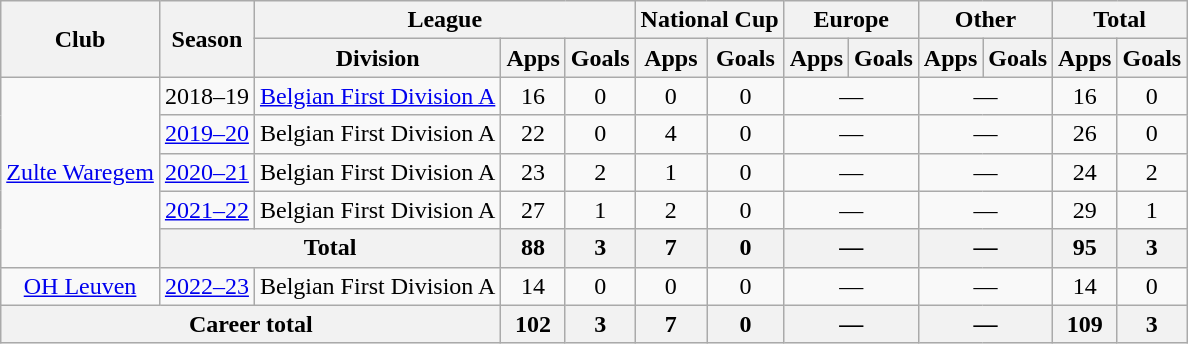<table class=wikitable style=text-align:center>
<tr>
<th rowspan="2">Club</th>
<th rowspan="2">Season</th>
<th colspan="3">League</th>
<th colspan="2">National Cup</th>
<th colspan="2">Europe</th>
<th colspan="2">Other</th>
<th colspan="2">Total</th>
</tr>
<tr>
<th>Division</th>
<th>Apps</th>
<th>Goals</th>
<th>Apps</th>
<th>Goals</th>
<th>Apps</th>
<th>Goals</th>
<th>Apps</th>
<th>Goals</th>
<th>Apps</th>
<th>Goals</th>
</tr>
<tr>
<td rowspan="5"><a href='#'>Zulte Waregem</a></td>
<td>2018–19</td>
<td><a href='#'>Belgian First Division A</a></td>
<td>16</td>
<td>0</td>
<td>0</td>
<td>0</td>
<td colspan="2">—</td>
<td colspan="2">—</td>
<td>16</td>
<td>0</td>
</tr>
<tr>
<td><a href='#'>2019–20</a></td>
<td>Belgian First Division A</td>
<td>22</td>
<td>0</td>
<td>4</td>
<td>0</td>
<td colspan="2">—</td>
<td colspan="2">—</td>
<td>26</td>
<td>0</td>
</tr>
<tr>
<td><a href='#'>2020–21</a></td>
<td>Belgian First Division A</td>
<td>23</td>
<td>2</td>
<td>1</td>
<td>0</td>
<td colspan="2">—</td>
<td colspan="2">—</td>
<td>24</td>
<td>2</td>
</tr>
<tr>
<td><a href='#'>2021–22</a></td>
<td>Belgian First Division A</td>
<td>27</td>
<td>1</td>
<td>2</td>
<td>0</td>
<td colspan="2">—</td>
<td colspan="2">—</td>
<td>29</td>
<td>1</td>
</tr>
<tr>
<th colspan="2">Total</th>
<th>88</th>
<th>3</th>
<th>7</th>
<th>0</th>
<th colspan="2">—</th>
<th colspan="2">—</th>
<th>95</th>
<th>3</th>
</tr>
<tr>
<td><a href='#'>OH Leuven</a></td>
<td><a href='#'>2022–23</a></td>
<td>Belgian First Division A</td>
<td>14</td>
<td>0</td>
<td>0</td>
<td>0</td>
<td colspan="2">—</td>
<td colspan="2">—</td>
<td>14</td>
<td>0</td>
</tr>
<tr>
<th colspan="3">Career total</th>
<th>102</th>
<th>3</th>
<th>7</th>
<th>0</th>
<th colspan="2">—</th>
<th colspan="2">—</th>
<th>109</th>
<th>3</th>
</tr>
</table>
